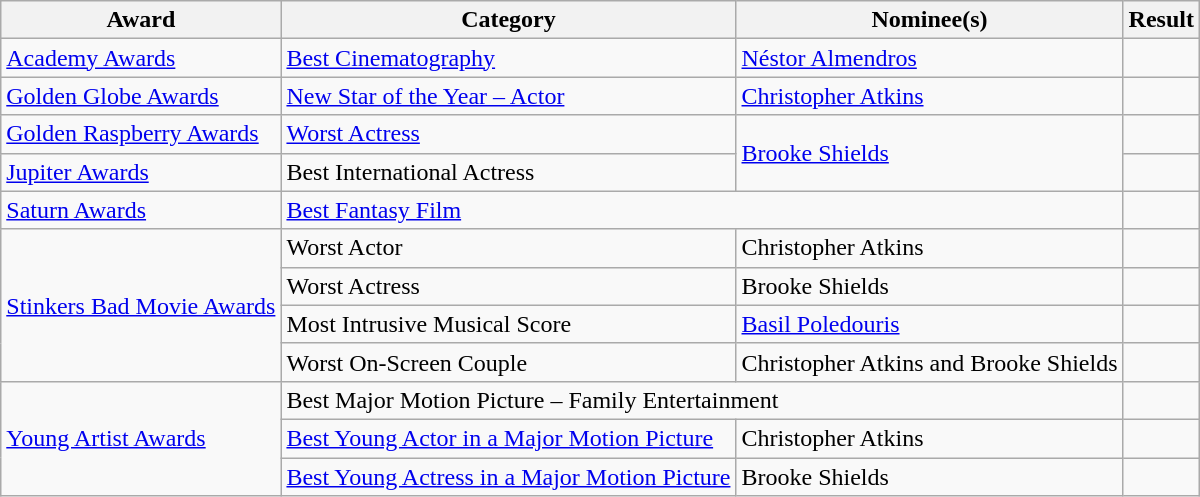<table class="wikitable plainrowheaders">
<tr>
<th>Award</th>
<th>Category</th>
<th>Nominee(s)</th>
<th>Result</th>
</tr>
<tr>
<td><a href='#'>Academy Awards</a></td>
<td><a href='#'>Best Cinematography</a></td>
<td><a href='#'>Néstor Almendros</a></td>
<td></td>
</tr>
<tr>
<td><a href='#'>Golden Globe Awards</a></td>
<td><a href='#'>New Star of the Year – Actor</a></td>
<td><a href='#'>Christopher Atkins</a></td>
<td></td>
</tr>
<tr>
<td><a href='#'>Golden Raspberry Awards</a></td>
<td><a href='#'>Worst Actress</a></td>
<td rowspan="2"><a href='#'>Brooke Shields</a></td>
<td></td>
</tr>
<tr>
<td><a href='#'>Jupiter Awards</a></td>
<td>Best International Actress</td>
<td></td>
</tr>
<tr>
<td><a href='#'>Saturn Awards</a></td>
<td colspan="2"><a href='#'>Best Fantasy Film</a></td>
<td></td>
</tr>
<tr>
<td rowspan="4"><a href='#'>Stinkers Bad Movie Awards</a></td>
<td>Worst Actor</td>
<td>Christopher Atkins</td>
<td></td>
</tr>
<tr>
<td>Worst Actress</td>
<td>Brooke Shields</td>
<td></td>
</tr>
<tr>
<td>Most Intrusive Musical Score</td>
<td><a href='#'>Basil Poledouris</a></td>
<td></td>
</tr>
<tr>
<td>Worst On-Screen Couple</td>
<td>Christopher Atkins and Brooke Shields</td>
<td></td>
</tr>
<tr>
<td rowspan="3"><a href='#'>Young Artist Awards</a></td>
<td colspan="2">Best Major Motion Picture – Family Entertainment</td>
<td></td>
</tr>
<tr>
<td><a href='#'>Best Young Actor in a Major Motion Picture</a></td>
<td>Christopher Atkins</td>
<td></td>
</tr>
<tr>
<td><a href='#'>Best Young Actress in a Major Motion Picture</a></td>
<td>Brooke Shields</td>
<td></td>
</tr>
</table>
